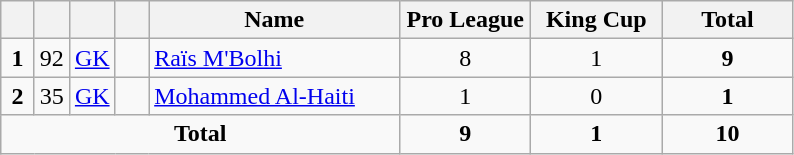<table class="wikitable" style="text-align:center">
<tr>
<th width=15></th>
<th width=15></th>
<th width=15></th>
<th width=15></th>
<th width=160>Name</th>
<th width=80>Pro League</th>
<th width=80>King Cup</th>
<th width=80>Total</th>
</tr>
<tr>
<td><strong>1</strong></td>
<td>92</td>
<td><a href='#'>GK</a></td>
<td></td>
<td align=left><a href='#'>Raïs M'Bolhi</a></td>
<td>8</td>
<td>1</td>
<td><strong>9</strong></td>
</tr>
<tr>
<td><strong>2</strong></td>
<td>35</td>
<td><a href='#'>GK</a></td>
<td></td>
<td align=left><a href='#'>Mohammed Al-Haiti</a></td>
<td>1</td>
<td>0</td>
<td><strong>1</strong></td>
</tr>
<tr>
<td colspan=5><strong>Total</strong></td>
<td><strong>9</strong></td>
<td><strong>1</strong></td>
<td><strong>10</strong></td>
</tr>
</table>
